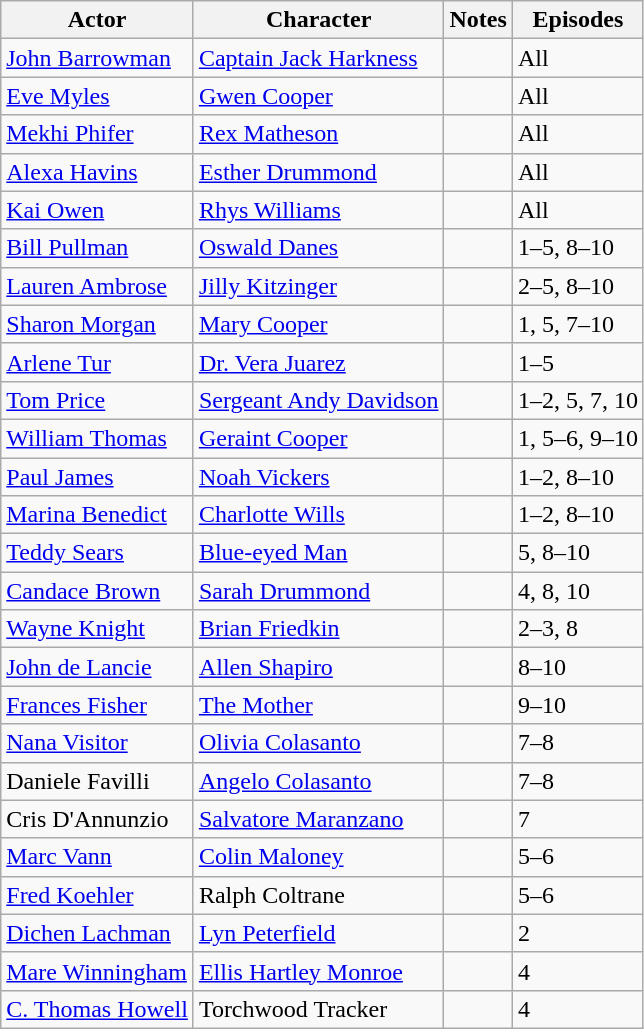<table class= "wikitable sortable">
<tr>
<th>Actor</th>
<th>Character</th>
<th>Notes</th>
<th>Episodes</th>
</tr>
<tr>
<td><a href='#'>John Barrowman</a></td>
<td><a href='#'>Captain Jack Harkness</a></td>
<td></td>
<td>All</td>
</tr>
<tr>
<td><a href='#'>Eve Myles</a></td>
<td><a href='#'>Gwen Cooper</a></td>
<td></td>
<td>All</td>
</tr>
<tr>
<td><a href='#'>Mekhi Phifer</a></td>
<td><a href='#'>Rex Matheson</a></td>
<td></td>
<td>All</td>
</tr>
<tr>
<td><a href='#'>Alexa Havins</a></td>
<td><a href='#'>Esther Drummond</a></td>
<td></td>
<td>All</td>
</tr>
<tr>
<td><a href='#'>Kai Owen</a></td>
<td><a href='#'>Rhys Williams</a></td>
<td></td>
<td>All</td>
</tr>
<tr>
<td><a href='#'>Bill Pullman</a></td>
<td><a href='#'>Oswald Danes</a></td>
<td></td>
<td>1–5, 8–10</td>
</tr>
<tr>
<td><a href='#'>Lauren Ambrose</a></td>
<td><a href='#'>Jilly Kitzinger</a></td>
<td></td>
<td>2–5, 8–10</td>
</tr>
<tr>
<td><a href='#'>Sharon Morgan</a></td>
<td><a href='#'>Mary Cooper</a></td>
<td></td>
<td>1, 5, 7–10</td>
</tr>
<tr>
<td><a href='#'>Arlene Tur</a></td>
<td><a href='#'>Dr. Vera Juarez</a></td>
<td></td>
<td>1–5</td>
</tr>
<tr>
<td><a href='#'>Tom Price</a></td>
<td><a href='#'>Sergeant Andy Davidson</a></td>
<td></td>
<td>1–2, 5, 7, 10</td>
</tr>
<tr>
<td><a href='#'>William Thomas</a></td>
<td><a href='#'>Geraint Cooper</a></td>
<td></td>
<td>1, 5–6, 9–10</td>
</tr>
<tr>
<td><a href='#'>Paul James</a></td>
<td><a href='#'>Noah Vickers</a></td>
<td></td>
<td>1–2, 8–10</td>
</tr>
<tr>
<td><a href='#'>Marina Benedict</a></td>
<td><a href='#'>Charlotte Wills</a></td>
<td></td>
<td>1–2, 8–10</td>
</tr>
<tr>
<td><a href='#'>Teddy Sears</a></td>
<td><a href='#'>Blue-eyed Man</a></td>
<td></td>
<td>5, 8–10</td>
</tr>
<tr>
<td><a href='#'>Candace Brown</a></td>
<td><a href='#'>Sarah Drummond</a></td>
<td></td>
<td>4, 8, 10</td>
</tr>
<tr>
<td><a href='#'>Wayne Knight</a></td>
<td><a href='#'>Brian Friedkin</a></td>
<td></td>
<td>2–3, 8</td>
</tr>
<tr>
<td><a href='#'>John de Lancie</a></td>
<td><a href='#'>Allen Shapiro</a></td>
<td></td>
<td>8–10</td>
</tr>
<tr>
<td><a href='#'>Frances Fisher</a></td>
<td><a href='#'>The Mother</a></td>
<td></td>
<td>9–10</td>
</tr>
<tr>
<td><a href='#'>Nana Visitor</a></td>
<td><a href='#'>Olivia Colasanto</a></td>
<td></td>
<td>7–8</td>
</tr>
<tr>
<td>Daniele Favilli</td>
<td><a href='#'>Angelo Colasanto</a></td>
<td></td>
<td>7–8</td>
</tr>
<tr>
<td>Cris D'Annunzio</td>
<td><a href='#'>Salvatore Maranzano</a></td>
<td></td>
<td>7</td>
</tr>
<tr>
<td><a href='#'>Marc Vann</a></td>
<td><a href='#'>Colin Maloney</a></td>
<td></td>
<td>5–6</td>
</tr>
<tr>
<td><a href='#'>Fred Koehler</a></td>
<td>Ralph Coltrane</td>
<td></td>
<td>5–6</td>
</tr>
<tr>
<td><a href='#'>Dichen Lachman</a></td>
<td><a href='#'>Lyn Peterfield</a></td>
<td></td>
<td>2</td>
</tr>
<tr>
<td><a href='#'>Mare Winningham</a></td>
<td><a href='#'>Ellis Hartley Monroe</a></td>
<td></td>
<td>4</td>
</tr>
<tr>
<td><a href='#'>C. Thomas Howell</a></td>
<td>Torchwood Tracker</td>
<td></td>
<td>4</td>
</tr>
</table>
